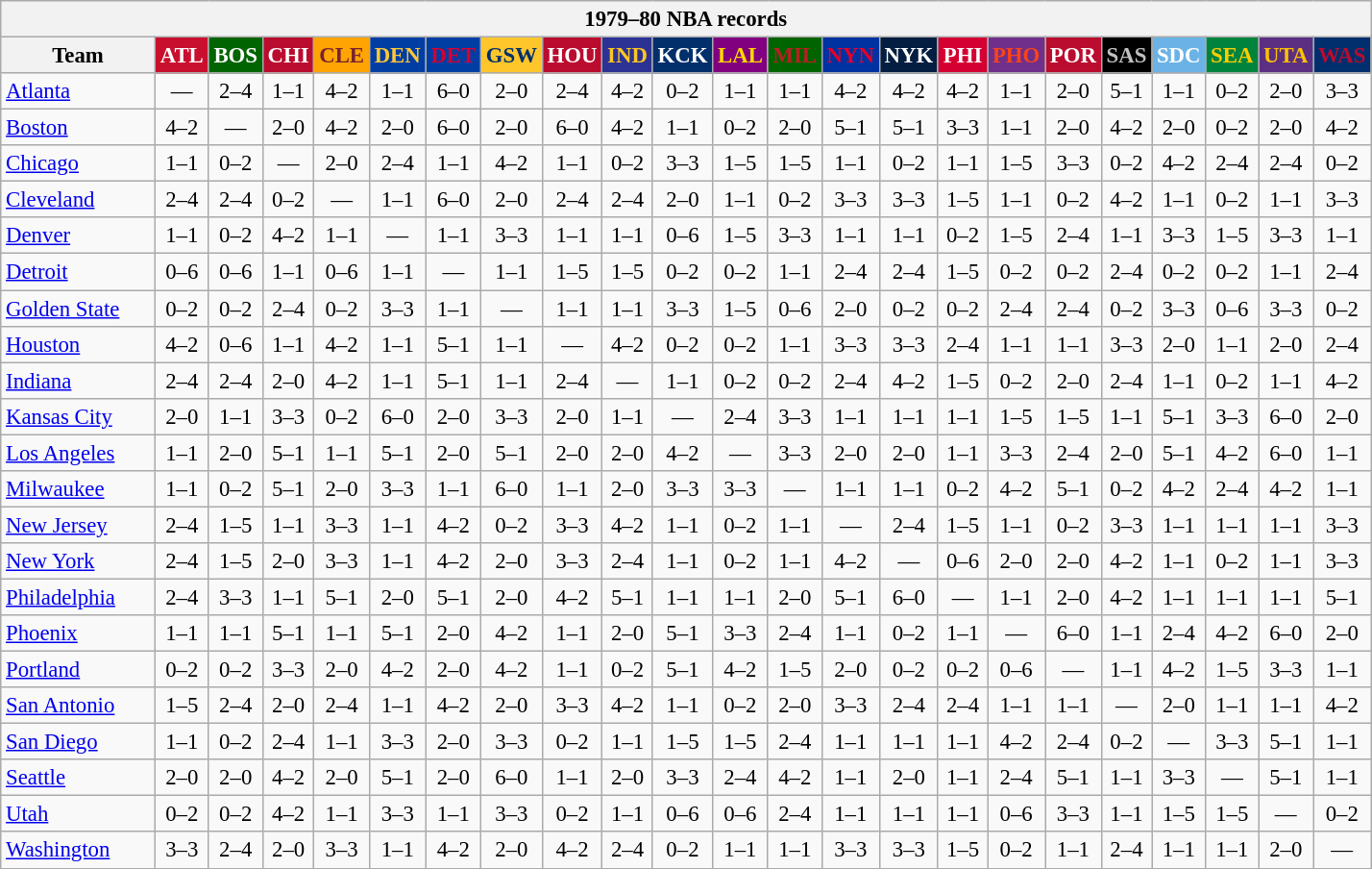<table class="wikitable" style="font-size:95%; text-align:center;">
<tr>
<th colspan=23>1979–80 NBA records</th>
</tr>
<tr>
<th width=100>Team</th>
<th style="background:#C90F2E;color:#FFFFFF;width=35">ATL</th>
<th style="background:#006400;color:#FFFFFF;width=35">BOS</th>
<th style="background:#BA0C2F;color:#FFFFFF;width=35">CHI</th>
<th style="background:#FFA402;color:#77222F;width=35">CLE</th>
<th style="background:#003EA4;color:#FDC835;width=35">DEN</th>
<th style="background:#003EA4;color:#D50032;width=35">DET</th>
<th style="background:#FFC62C;color:#012F6B;width=35">GSW</th>
<th style="background:#BA0C2F;color:#FFFFFF;width=35">HOU</th>
<th style="background:#2C3294;color:#FCC624;width=35">IND</th>
<th style="background:#012F6B;color:#FFFFFF;width=35">KCK</th>
<th style="background:#800080;color:#FFD700;width=35">LAL</th>
<th style="background:#006400;color:#B22222;width=35">MIL</th>
<th style="background:#0032A1;color:#E5002B;width=35">NYN</th>
<th style="background:#031E41;color:#FFFFFF;width=35">NYK</th>
<th style="background:#D40032;color:#FFFFFF;width=35">PHI</th>
<th style="background:#702F8B;color:#FA4417;width=35">PHO</th>
<th style="background:#BA0C2F;color:#FFFFFF;width=35">POR</th>
<th style="background:#000000;color:#C0C0C0;width=35">SAS</th>
<th style="background:#6BB3E6;color:#FFFFFF;width=35">SDC</th>
<th style="background:#00843D;color:#FFCD01;width=35">SEA</th>
<th style="background:#5C2F83;color:#FCC200;width=35">UTA</th>
<th style="background:#012F6D;color:#BA0C2F;width=35">WAS</th>
</tr>
<tr>
<td style="text-align:left;"><a href='#'>Atlanta</a></td>
<td>—</td>
<td>2–4</td>
<td>1–1</td>
<td>4–2</td>
<td>1–1</td>
<td>6–0</td>
<td>2–0</td>
<td>2–4</td>
<td>4–2</td>
<td>0–2</td>
<td>1–1</td>
<td>1–1</td>
<td>4–2</td>
<td>4–2</td>
<td>4–2</td>
<td>1–1</td>
<td>2–0</td>
<td>5–1</td>
<td>1–1</td>
<td>0–2</td>
<td>2–0</td>
<td>3–3</td>
</tr>
<tr>
<td style="text-align:left;"><a href='#'>Boston</a></td>
<td>4–2</td>
<td>—</td>
<td>2–0</td>
<td>4–2</td>
<td>2–0</td>
<td>6–0</td>
<td>2–0</td>
<td>6–0</td>
<td>4–2</td>
<td>1–1</td>
<td>0–2</td>
<td>2–0</td>
<td>5–1</td>
<td>5–1</td>
<td>3–3</td>
<td>1–1</td>
<td>2–0</td>
<td>4–2</td>
<td>2–0</td>
<td>0–2</td>
<td>2–0</td>
<td>4–2</td>
</tr>
<tr>
<td style="text-align:left;"><a href='#'>Chicago</a></td>
<td>1–1</td>
<td>0–2</td>
<td>—</td>
<td>2–0</td>
<td>2–4</td>
<td>1–1</td>
<td>4–2</td>
<td>1–1</td>
<td>0–2</td>
<td>3–3</td>
<td>1–5</td>
<td>1–5</td>
<td>1–1</td>
<td>0–2</td>
<td>1–1</td>
<td>1–5</td>
<td>3–3</td>
<td>0–2</td>
<td>4–2</td>
<td>2–4</td>
<td>2–4</td>
<td>0–2</td>
</tr>
<tr>
<td style="text-align:left;"><a href='#'>Cleveland</a></td>
<td>2–4</td>
<td>2–4</td>
<td>0–2</td>
<td>—</td>
<td>1–1</td>
<td>6–0</td>
<td>2–0</td>
<td>2–4</td>
<td>2–4</td>
<td>2–0</td>
<td>1–1</td>
<td>0–2</td>
<td>3–3</td>
<td>3–3</td>
<td>1–5</td>
<td>1–1</td>
<td>0–2</td>
<td>4–2</td>
<td>1–1</td>
<td>0–2</td>
<td>1–1</td>
<td>3–3</td>
</tr>
<tr>
<td style="text-align:left;"><a href='#'>Denver</a></td>
<td>1–1</td>
<td>0–2</td>
<td>4–2</td>
<td>1–1</td>
<td>—</td>
<td>1–1</td>
<td>3–3</td>
<td>1–1</td>
<td>1–1</td>
<td>0–6</td>
<td>1–5</td>
<td>3–3</td>
<td>1–1</td>
<td>1–1</td>
<td>0–2</td>
<td>1–5</td>
<td>2–4</td>
<td>1–1</td>
<td>3–3</td>
<td>1–5</td>
<td>3–3</td>
<td>1–1</td>
</tr>
<tr>
<td style="text-align:left;"><a href='#'>Detroit</a></td>
<td>0–6</td>
<td>0–6</td>
<td>1–1</td>
<td>0–6</td>
<td>1–1</td>
<td>—</td>
<td>1–1</td>
<td>1–5</td>
<td>1–5</td>
<td>0–2</td>
<td>0–2</td>
<td>1–1</td>
<td>2–4</td>
<td>2–4</td>
<td>1–5</td>
<td>0–2</td>
<td>0–2</td>
<td>2–4</td>
<td>0–2</td>
<td>0–2</td>
<td>1–1</td>
<td>2–4</td>
</tr>
<tr>
<td style="text-align:left;"><a href='#'>Golden State</a></td>
<td>0–2</td>
<td>0–2</td>
<td>2–4</td>
<td>0–2</td>
<td>3–3</td>
<td>1–1</td>
<td>—</td>
<td>1–1</td>
<td>1–1</td>
<td>3–3</td>
<td>1–5</td>
<td>0–6</td>
<td>2–0</td>
<td>0–2</td>
<td>0–2</td>
<td>2–4</td>
<td>2–4</td>
<td>0–2</td>
<td>3–3</td>
<td>0–6</td>
<td>3–3</td>
<td>0–2</td>
</tr>
<tr>
<td style="text-align:left;"><a href='#'>Houston</a></td>
<td>4–2</td>
<td>0–6</td>
<td>1–1</td>
<td>4–2</td>
<td>1–1</td>
<td>5–1</td>
<td>1–1</td>
<td>—</td>
<td>4–2</td>
<td>0–2</td>
<td>0–2</td>
<td>1–1</td>
<td>3–3</td>
<td>3–3</td>
<td>2–4</td>
<td>1–1</td>
<td>1–1</td>
<td>3–3</td>
<td>2–0</td>
<td>1–1</td>
<td>2–0</td>
<td>2–4</td>
</tr>
<tr>
<td style="text-align:left;"><a href='#'>Indiana</a></td>
<td>2–4</td>
<td>2–4</td>
<td>2–0</td>
<td>4–2</td>
<td>1–1</td>
<td>5–1</td>
<td>1–1</td>
<td>2–4</td>
<td>—</td>
<td>1–1</td>
<td>0–2</td>
<td>0–2</td>
<td>2–4</td>
<td>4–2</td>
<td>1–5</td>
<td>0–2</td>
<td>2–0</td>
<td>2–4</td>
<td>1–1</td>
<td>0–2</td>
<td>1–1</td>
<td>4–2</td>
</tr>
<tr>
<td style="text-align:left;"><a href='#'>Kansas City</a></td>
<td>2–0</td>
<td>1–1</td>
<td>3–3</td>
<td>0–2</td>
<td>6–0</td>
<td>2–0</td>
<td>3–3</td>
<td>2–0</td>
<td>1–1</td>
<td>—</td>
<td>2–4</td>
<td>3–3</td>
<td>1–1</td>
<td>1–1</td>
<td>1–1</td>
<td>1–5</td>
<td>1–5</td>
<td>1–1</td>
<td>5–1</td>
<td>3–3</td>
<td>6–0</td>
<td>2–0</td>
</tr>
<tr>
<td style="text-align:left;"><a href='#'>Los Angeles</a></td>
<td>1–1</td>
<td>2–0</td>
<td>5–1</td>
<td>1–1</td>
<td>5–1</td>
<td>2–0</td>
<td>5–1</td>
<td>2–0</td>
<td>2–0</td>
<td>4–2</td>
<td>—</td>
<td>3–3</td>
<td>2–0</td>
<td>2–0</td>
<td>1–1</td>
<td>3–3</td>
<td>2–4</td>
<td>2–0</td>
<td>5–1</td>
<td>4–2</td>
<td>6–0</td>
<td>1–1</td>
</tr>
<tr>
<td style="text-align:left;"><a href='#'>Milwaukee</a></td>
<td>1–1</td>
<td>0–2</td>
<td>5–1</td>
<td>2–0</td>
<td>3–3</td>
<td>1–1</td>
<td>6–0</td>
<td>1–1</td>
<td>2–0</td>
<td>3–3</td>
<td>3–3</td>
<td>—</td>
<td>1–1</td>
<td>1–1</td>
<td>0–2</td>
<td>4–2</td>
<td>5–1</td>
<td>0–2</td>
<td>4–2</td>
<td>2–4</td>
<td>4–2</td>
<td>1–1</td>
</tr>
<tr>
<td style="text-align:left;"><a href='#'>New Jersey</a></td>
<td>2–4</td>
<td>1–5</td>
<td>1–1</td>
<td>3–3</td>
<td>1–1</td>
<td>4–2</td>
<td>0–2</td>
<td>3–3</td>
<td>4–2</td>
<td>1–1</td>
<td>0–2</td>
<td>1–1</td>
<td>—</td>
<td>2–4</td>
<td>1–5</td>
<td>1–1</td>
<td>0–2</td>
<td>3–3</td>
<td>1–1</td>
<td>1–1</td>
<td>1–1</td>
<td>3–3</td>
</tr>
<tr>
<td style="text-align:left;"><a href='#'>New York</a></td>
<td>2–4</td>
<td>1–5</td>
<td>2–0</td>
<td>3–3</td>
<td>1–1</td>
<td>4–2</td>
<td>2–0</td>
<td>3–3</td>
<td>2–4</td>
<td>1–1</td>
<td>0–2</td>
<td>1–1</td>
<td>4–2</td>
<td>—</td>
<td>0–6</td>
<td>2–0</td>
<td>2–0</td>
<td>4–2</td>
<td>1–1</td>
<td>0–2</td>
<td>1–1</td>
<td>3–3</td>
</tr>
<tr>
<td style="text-align:left;"><a href='#'>Philadelphia</a></td>
<td>2–4</td>
<td>3–3</td>
<td>1–1</td>
<td>5–1</td>
<td>2–0</td>
<td>5–1</td>
<td>2–0</td>
<td>4–2</td>
<td>5–1</td>
<td>1–1</td>
<td>1–1</td>
<td>2–0</td>
<td>5–1</td>
<td>6–0</td>
<td>—</td>
<td>1–1</td>
<td>2–0</td>
<td>4–2</td>
<td>1–1</td>
<td>1–1</td>
<td>1–1</td>
<td>5–1</td>
</tr>
<tr>
<td style="text-align:left;"><a href='#'>Phoenix</a></td>
<td>1–1</td>
<td>1–1</td>
<td>5–1</td>
<td>1–1</td>
<td>5–1</td>
<td>2–0</td>
<td>4–2</td>
<td>1–1</td>
<td>2–0</td>
<td>5–1</td>
<td>3–3</td>
<td>2–4</td>
<td>1–1</td>
<td>0–2</td>
<td>1–1</td>
<td>—</td>
<td>6–0</td>
<td>1–1</td>
<td>2–4</td>
<td>4–2</td>
<td>6–0</td>
<td>2–0</td>
</tr>
<tr>
<td style="text-align:left;"><a href='#'>Portland</a></td>
<td>0–2</td>
<td>0–2</td>
<td>3–3</td>
<td>2–0</td>
<td>4–2</td>
<td>2–0</td>
<td>4–2</td>
<td>1–1</td>
<td>0–2</td>
<td>5–1</td>
<td>4–2</td>
<td>1–5</td>
<td>2–0</td>
<td>0–2</td>
<td>0–2</td>
<td>0–6</td>
<td>—</td>
<td>1–1</td>
<td>4–2</td>
<td>1–5</td>
<td>3–3</td>
<td>1–1</td>
</tr>
<tr>
<td style="text-align:left;"><a href='#'>San Antonio</a></td>
<td>1–5</td>
<td>2–4</td>
<td>2–0</td>
<td>2–4</td>
<td>1–1</td>
<td>4–2</td>
<td>2–0</td>
<td>3–3</td>
<td>4–2</td>
<td>1–1</td>
<td>0–2</td>
<td>2–0</td>
<td>3–3</td>
<td>2–4</td>
<td>2–4</td>
<td>1–1</td>
<td>1–1</td>
<td>—</td>
<td>2–0</td>
<td>1–1</td>
<td>1–1</td>
<td>4–2</td>
</tr>
<tr>
<td style="text-align:left;"><a href='#'>San Diego</a></td>
<td>1–1</td>
<td>0–2</td>
<td>2–4</td>
<td>1–1</td>
<td>3–3</td>
<td>2–0</td>
<td>3–3</td>
<td>0–2</td>
<td>1–1</td>
<td>1–5</td>
<td>1–5</td>
<td>2–4</td>
<td>1–1</td>
<td>1–1</td>
<td>1–1</td>
<td>4–2</td>
<td>2–4</td>
<td>0–2</td>
<td>—</td>
<td>3–3</td>
<td>5–1</td>
<td>1–1</td>
</tr>
<tr>
<td style="text-align:left;"><a href='#'>Seattle</a></td>
<td>2–0</td>
<td>2–0</td>
<td>4–2</td>
<td>2–0</td>
<td>5–1</td>
<td>2–0</td>
<td>6–0</td>
<td>1–1</td>
<td>2–0</td>
<td>3–3</td>
<td>2–4</td>
<td>4–2</td>
<td>1–1</td>
<td>2–0</td>
<td>1–1</td>
<td>2–4</td>
<td>5–1</td>
<td>1–1</td>
<td>3–3</td>
<td>—</td>
<td>5–1</td>
<td>1–1</td>
</tr>
<tr>
<td style="text-align:left;"><a href='#'>Utah</a></td>
<td>0–2</td>
<td>0–2</td>
<td>4–2</td>
<td>1–1</td>
<td>3–3</td>
<td>1–1</td>
<td>3–3</td>
<td>0–2</td>
<td>1–1</td>
<td>0–6</td>
<td>0–6</td>
<td>2–4</td>
<td>1–1</td>
<td>1–1</td>
<td>1–1</td>
<td>0–6</td>
<td>3–3</td>
<td>1–1</td>
<td>1–5</td>
<td>1–5</td>
<td>—</td>
<td>0–2</td>
</tr>
<tr>
<td style="text-align:left;"><a href='#'>Washington</a></td>
<td>3–3</td>
<td>2–4</td>
<td>2–0</td>
<td>3–3</td>
<td>1–1</td>
<td>4–2</td>
<td>2–0</td>
<td>4–2</td>
<td>2–4</td>
<td>0–2</td>
<td>1–1</td>
<td>1–1</td>
<td>3–3</td>
<td>3–3</td>
<td>1–5</td>
<td>0–2</td>
<td>1–1</td>
<td>2–4</td>
<td>1–1</td>
<td>1–1</td>
<td>2–0</td>
<td>—</td>
</tr>
</table>
